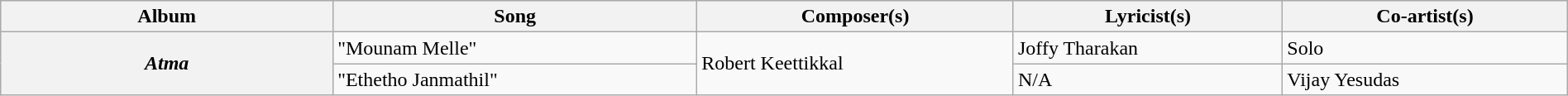<table class="wikitable plainrowheaders" width="100%" textcolor:#000;">
<tr style="background:#cfc; text-align:center;">
<th scope="col" width=21%>Album</th>
<th scope="col" width=23%>Song</th>
<th scope="col" width=20%>Composer(s)</th>
<th scope="col" width=17%>Lyricist(s)</th>
<th scope="col" width=18%>Co-artist(s)</th>
</tr>
<tr>
<th scope="row" rowspan="2"><em>Atma</em></th>
<td>"Mounam Melle"</td>
<td rowspan="2">Robert Keettikkal</td>
<td>Joffy Tharakan</td>
<td>Solo</td>
</tr>
<tr>
<td>"Ethetho Janmathil"</td>
<td>N/A</td>
<td>Vijay Yesudas</td>
</tr>
</table>
